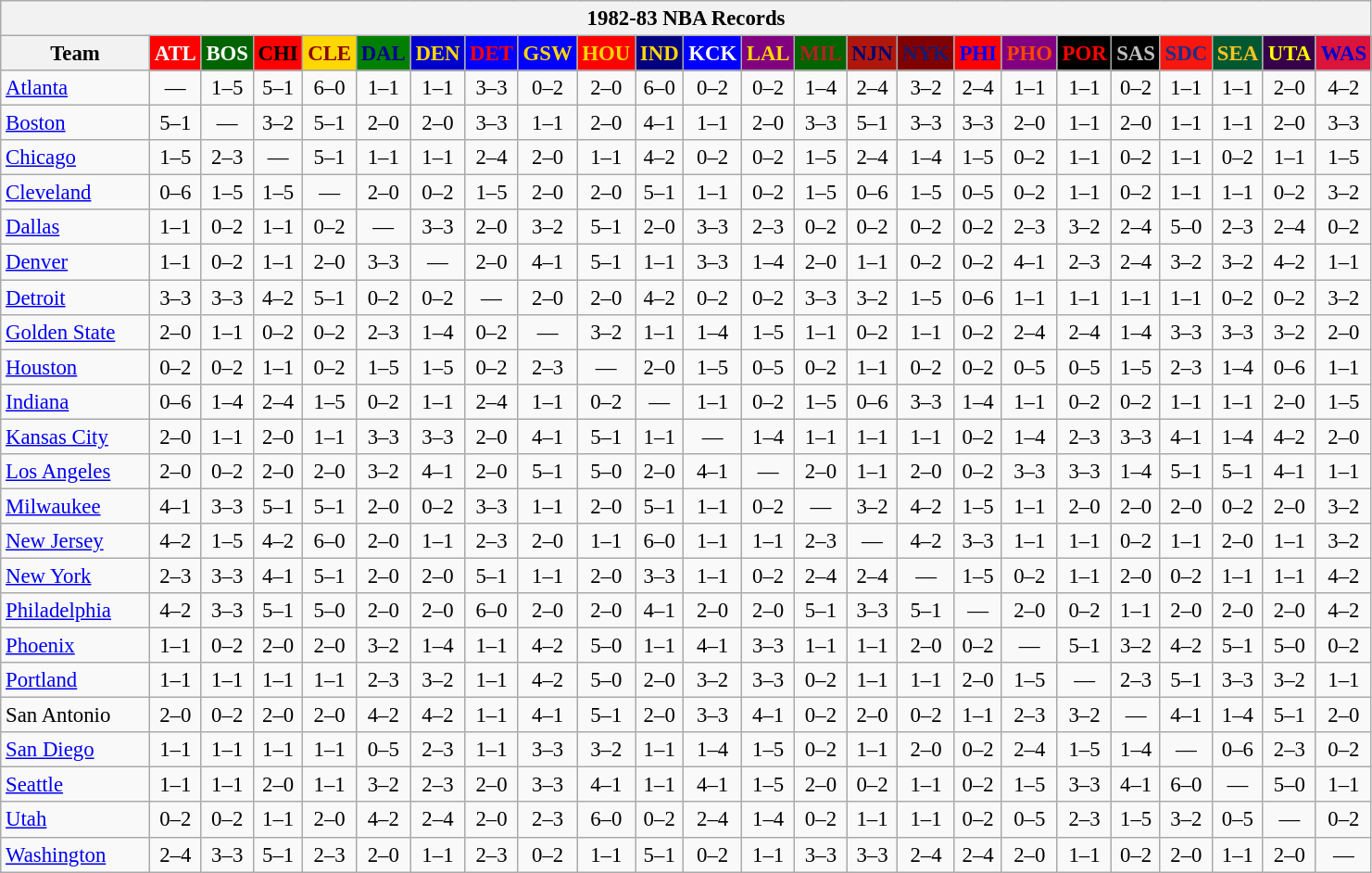<table class="wikitable" style="font-size:95%; text-align:center;">
<tr>
<th colspan=24>1982-83 NBA Records</th>
</tr>
<tr>
<th width=100>Team</th>
<th style="background:#FF0000;color:#FFFFFF;width=35">ATL</th>
<th style="background:#006400;color:#FFFFFF;width=35">BOS</th>
<th style="background:#FF0000;color:#000000;width=35">CHI</th>
<th style="background:#FFD700;color:#8B0000;width=35">CLE</th>
<th style="background:#008000;color:#00008B;width=35">DAL</th>
<th style="background:#0000CD;color:#FFD700;width=35">DEN</th>
<th style="background:#0000FF;color:#FF0000;width=35">DET</th>
<th style="background:#0000FF;color:#FFD700;width=35">GSW</th>
<th style="background:#FF0000;color:#FFD700;width=35">HOU</th>
<th style="background:#000080;color:#FFD700;width=35">IND</th>
<th style="background:#0000FF;color:#FFFFFF;width=35">KCK</th>
<th style="background:#800080;color:#FFD700;width=35">LAL</th>
<th style="background:#006400;color:#B22222;width=35">MIL</th>
<th style="background:#B0170C;color:#00056D;width=35">NJN</th>
<th style="background:#800000;color:#191970;width=35">NYK</th>
<th style="background:#FF0000;color:#0000FF;width=35">PHI</th>
<th style="background:#800080;color:#FF4500;width=35">PHO</th>
<th style="background:#000000;color:#FF0000;width=35">POR</th>
<th style="background:#000000;color:#C0C0C0;width=35">SAS</th>
<th style="background:#F9160D;color:#1A2E8B;width=35">SDC</th>
<th style="background:#005831;color:#FFC322;width=35">SEA</th>
<th style="background:#36004A;color:#FFFF00;width=35">UTA</th>
<th style="background:#DC143C;color:#0000CD;width=35">WAS</th>
</tr>
<tr>
<td style="text-align:left;"><a href='#'>Atlanta</a></td>
<td>—</td>
<td>1–5</td>
<td>5–1</td>
<td>6–0</td>
<td>1–1</td>
<td>1–1</td>
<td>3–3</td>
<td>0–2</td>
<td>2–0</td>
<td>6–0</td>
<td>0–2</td>
<td>0–2</td>
<td>1–4</td>
<td>2–4</td>
<td>3–2</td>
<td>2–4</td>
<td>1–1</td>
<td>1–1</td>
<td>0–2</td>
<td>1–1</td>
<td>1–1</td>
<td>2–0</td>
<td>4–2</td>
</tr>
<tr>
<td style="text-align:left;"><a href='#'>Boston</a></td>
<td>5–1</td>
<td>—</td>
<td>3–2</td>
<td>5–1</td>
<td>2–0</td>
<td>2–0</td>
<td>3–3</td>
<td>1–1</td>
<td>2–0</td>
<td>4–1</td>
<td>1–1</td>
<td>2–0</td>
<td>3–3</td>
<td>5–1</td>
<td>3–3</td>
<td>3–3</td>
<td>2–0</td>
<td>1–1</td>
<td>2–0</td>
<td>1–1</td>
<td>1–1</td>
<td>2–0</td>
<td>3–3</td>
</tr>
<tr>
<td style="text-align:left;"><a href='#'>Chicago</a></td>
<td>1–5</td>
<td>2–3</td>
<td>—</td>
<td>5–1</td>
<td>1–1</td>
<td>1–1</td>
<td>2–4</td>
<td>2–0</td>
<td>1–1</td>
<td>4–2</td>
<td>0–2</td>
<td>0–2</td>
<td>1–5</td>
<td>2–4</td>
<td>1–4</td>
<td>1–5</td>
<td>0–2</td>
<td>1–1</td>
<td>0–2</td>
<td>1–1</td>
<td>0–2</td>
<td>1–1</td>
<td>1–5</td>
</tr>
<tr>
<td style="text-align:left;"><a href='#'>Cleveland</a></td>
<td>0–6</td>
<td>1–5</td>
<td>1–5</td>
<td>—</td>
<td>2–0</td>
<td>0–2</td>
<td>1–5</td>
<td>2–0</td>
<td>2–0</td>
<td>5–1</td>
<td>1–1</td>
<td>0–2</td>
<td>1–5</td>
<td>0–6</td>
<td>1–5</td>
<td>0–5</td>
<td>0–2</td>
<td>1–1</td>
<td>0–2</td>
<td>1–1</td>
<td>1–1</td>
<td>0–2</td>
<td>3–2</td>
</tr>
<tr>
<td style="text-align:left;"><a href='#'>Dallas</a></td>
<td>1–1</td>
<td>0–2</td>
<td>1–1</td>
<td>0–2</td>
<td>—</td>
<td>3–3</td>
<td>2–0</td>
<td>3–2</td>
<td>5–1</td>
<td>2–0</td>
<td>3–3</td>
<td>2–3</td>
<td>0–2</td>
<td>0–2</td>
<td>0–2</td>
<td>0–2</td>
<td>2–3</td>
<td>3–2</td>
<td>2–4</td>
<td>5–0</td>
<td>2–3</td>
<td>2–4</td>
<td>0–2</td>
</tr>
<tr>
<td style="text-align:left;"><a href='#'>Denver</a></td>
<td>1–1</td>
<td>0–2</td>
<td>1–1</td>
<td>2–0</td>
<td>3–3</td>
<td>—</td>
<td>2–0</td>
<td>4–1</td>
<td>5–1</td>
<td>1–1</td>
<td>3–3</td>
<td>1–4</td>
<td>2–0</td>
<td>1–1</td>
<td>0–2</td>
<td>0–2</td>
<td>4–1</td>
<td>2–3</td>
<td>2–4</td>
<td>3–2</td>
<td>3–2</td>
<td>4–2</td>
<td>1–1</td>
</tr>
<tr>
<td style="text-align:left;"><a href='#'>Detroit</a></td>
<td>3–3</td>
<td>3–3</td>
<td>4–2</td>
<td>5–1</td>
<td>0–2</td>
<td>0–2</td>
<td>—</td>
<td>2–0</td>
<td>2–0</td>
<td>4–2</td>
<td>0–2</td>
<td>0–2</td>
<td>3–3</td>
<td>3–2</td>
<td>1–5</td>
<td>0–6</td>
<td>1–1</td>
<td>1–1</td>
<td>1–1</td>
<td>1–1</td>
<td>0–2</td>
<td>0–2</td>
<td>3–2</td>
</tr>
<tr>
<td style="text-align:left;"><a href='#'>Golden State</a></td>
<td>2–0</td>
<td>1–1</td>
<td>0–2</td>
<td>0–2</td>
<td>2–3</td>
<td>1–4</td>
<td>0–2</td>
<td>—</td>
<td>3–2</td>
<td>1–1</td>
<td>1–4</td>
<td>1–5</td>
<td>1–1</td>
<td>0–2</td>
<td>1–1</td>
<td>0–2</td>
<td>2–4</td>
<td>2–4</td>
<td>1–4</td>
<td>3–3</td>
<td>3–3</td>
<td>3–2</td>
<td>2–0</td>
</tr>
<tr>
<td style="text-align:left;"><a href='#'>Houston</a></td>
<td>0–2</td>
<td>0–2</td>
<td>1–1</td>
<td>0–2</td>
<td>1–5</td>
<td>1–5</td>
<td>0–2</td>
<td>2–3</td>
<td>—</td>
<td>2–0</td>
<td>1–5</td>
<td>0–5</td>
<td>0–2</td>
<td>1–1</td>
<td>0–2</td>
<td>0–2</td>
<td>0–5</td>
<td>0–5</td>
<td>1–5</td>
<td>2–3</td>
<td>1–4</td>
<td>0–6</td>
<td>1–1</td>
</tr>
<tr>
<td style="text-align:left;"><a href='#'>Indiana</a></td>
<td>0–6</td>
<td>1–4</td>
<td>2–4</td>
<td>1–5</td>
<td>0–2</td>
<td>1–1</td>
<td>2–4</td>
<td>1–1</td>
<td>0–2</td>
<td>—</td>
<td>1–1</td>
<td>0–2</td>
<td>1–5</td>
<td>0–6</td>
<td>3–3</td>
<td>1–4</td>
<td>1–1</td>
<td>0–2</td>
<td>0–2</td>
<td>1–1</td>
<td>1–1</td>
<td>2–0</td>
<td>1–5</td>
</tr>
<tr>
<td style="text-align:left;"><a href='#'>Kansas City</a></td>
<td>2–0</td>
<td>1–1</td>
<td>2–0</td>
<td>1–1</td>
<td>3–3</td>
<td>3–3</td>
<td>2–0</td>
<td>4–1</td>
<td>5–1</td>
<td>1–1</td>
<td>—</td>
<td>1–4</td>
<td>1–1</td>
<td>1–1</td>
<td>1–1</td>
<td>0–2</td>
<td>1–4</td>
<td>2–3</td>
<td>3–3</td>
<td>4–1</td>
<td>1–4</td>
<td>4–2</td>
<td>2–0</td>
</tr>
<tr>
<td style="text-align:left;"><a href='#'>Los Angeles</a></td>
<td>2–0</td>
<td>0–2</td>
<td>2–0</td>
<td>2–0</td>
<td>3–2</td>
<td>4–1</td>
<td>2–0</td>
<td>5–1</td>
<td>5–0</td>
<td>2–0</td>
<td>4–1</td>
<td>—</td>
<td>2–0</td>
<td>1–1</td>
<td>2–0</td>
<td>0–2</td>
<td>3–3</td>
<td>3–3</td>
<td>1–4</td>
<td>5–1</td>
<td>5–1</td>
<td>4–1</td>
<td>1–1</td>
</tr>
<tr>
<td style="text-align:left;"><a href='#'>Milwaukee</a></td>
<td>4–1</td>
<td>3–3</td>
<td>5–1</td>
<td>5–1</td>
<td>2–0</td>
<td>0–2</td>
<td>3–3</td>
<td>1–1</td>
<td>2–0</td>
<td>5–1</td>
<td>1–1</td>
<td>0–2</td>
<td>—</td>
<td>3–2</td>
<td>4–2</td>
<td>1–5</td>
<td>1–1</td>
<td>2–0</td>
<td>2–0</td>
<td>2–0</td>
<td>0–2</td>
<td>2–0</td>
<td>3–2</td>
</tr>
<tr>
<td style="text-align:left;"><a href='#'>New Jersey</a></td>
<td>4–2</td>
<td>1–5</td>
<td>4–2</td>
<td>6–0</td>
<td>2–0</td>
<td>1–1</td>
<td>2–3</td>
<td>2–0</td>
<td>1–1</td>
<td>6–0</td>
<td>1–1</td>
<td>1–1</td>
<td>2–3</td>
<td>—</td>
<td>4–2</td>
<td>3–3</td>
<td>1–1</td>
<td>1–1</td>
<td>0–2</td>
<td>1–1</td>
<td>2–0</td>
<td>1–1</td>
<td>3–2</td>
</tr>
<tr>
<td style="text-align:left;"><a href='#'>New York</a></td>
<td>2–3</td>
<td>3–3</td>
<td>4–1</td>
<td>5–1</td>
<td>2–0</td>
<td>2–0</td>
<td>5–1</td>
<td>1–1</td>
<td>2–0</td>
<td>3–3</td>
<td>1–1</td>
<td>0–2</td>
<td>2–4</td>
<td>2–4</td>
<td>—</td>
<td>1–5</td>
<td>0–2</td>
<td>1–1</td>
<td>2–0</td>
<td>0–2</td>
<td>1–1</td>
<td>1–1</td>
<td>4–2</td>
</tr>
<tr>
<td style="text-align:left;"><a href='#'>Philadelphia</a></td>
<td>4–2</td>
<td>3–3</td>
<td>5–1</td>
<td>5–0</td>
<td>2–0</td>
<td>2–0</td>
<td>6–0</td>
<td>2–0</td>
<td>2–0</td>
<td>4–1</td>
<td>2–0</td>
<td>2–0</td>
<td>5–1</td>
<td>3–3</td>
<td>5–1</td>
<td>—</td>
<td>2–0</td>
<td>0–2</td>
<td>1–1</td>
<td>2–0</td>
<td>2–0</td>
<td>2–0</td>
<td>4–2</td>
</tr>
<tr>
<td style="text-align:left;"><a href='#'>Phoenix</a></td>
<td>1–1</td>
<td>0–2</td>
<td>2–0</td>
<td>2–0</td>
<td>3–2</td>
<td>1–4</td>
<td>1–1</td>
<td>4–2</td>
<td>5–0</td>
<td>1–1</td>
<td>4–1</td>
<td>3–3</td>
<td>1–1</td>
<td>1–1</td>
<td>2–0</td>
<td>0–2</td>
<td>—</td>
<td>5–1</td>
<td>3–2</td>
<td>4–2</td>
<td>5–1</td>
<td>5–0</td>
<td>0–2</td>
</tr>
<tr>
<td style="text-align:left;"><a href='#'>Portland</a></td>
<td>1–1</td>
<td>1–1</td>
<td>1–1</td>
<td>1–1</td>
<td>2–3</td>
<td>3–2</td>
<td>1–1</td>
<td>4–2</td>
<td>5–0</td>
<td>2–0</td>
<td>3–2</td>
<td>3–3</td>
<td>0–2</td>
<td>1–1</td>
<td>1–1</td>
<td>2–0</td>
<td>1–5</td>
<td>—</td>
<td>2–3</td>
<td>5–1</td>
<td>3–3</td>
<td>3–2</td>
<td>1–1</td>
</tr>
<tr>
<td style="text-align:left;">San Antonio</td>
<td>2–0</td>
<td>0–2</td>
<td>2–0</td>
<td>2–0</td>
<td>4–2</td>
<td>4–2</td>
<td>1–1</td>
<td>4–1</td>
<td>5–1</td>
<td>2–0</td>
<td>3–3</td>
<td>4–1</td>
<td>0–2</td>
<td>2–0</td>
<td>0–2</td>
<td>1–1</td>
<td>2–3</td>
<td>3–2</td>
<td>—</td>
<td>4–1</td>
<td>1–4</td>
<td>5–1</td>
<td>2–0</td>
</tr>
<tr>
<td style="text-align:left;"><a href='#'>San Diego</a></td>
<td>1–1</td>
<td>1–1</td>
<td>1–1</td>
<td>1–1</td>
<td>0–5</td>
<td>2–3</td>
<td>1–1</td>
<td>3–3</td>
<td>3–2</td>
<td>1–1</td>
<td>1–4</td>
<td>1–5</td>
<td>0–2</td>
<td>1–1</td>
<td>2–0</td>
<td>0–2</td>
<td>2–4</td>
<td>1–5</td>
<td>1–4</td>
<td>—</td>
<td>0–6</td>
<td>2–3</td>
<td>0–2</td>
</tr>
<tr>
<td style="text-align:left;"><a href='#'>Seattle</a></td>
<td>1–1</td>
<td>1–1</td>
<td>2–0</td>
<td>1–1</td>
<td>3–2</td>
<td>2–3</td>
<td>2–0</td>
<td>3–3</td>
<td>4–1</td>
<td>1–1</td>
<td>4–1</td>
<td>1–5</td>
<td>2–0</td>
<td>0–2</td>
<td>1–1</td>
<td>0–2</td>
<td>1–5</td>
<td>3–3</td>
<td>4–1</td>
<td>6–0</td>
<td>—</td>
<td>5–0</td>
<td>1–1</td>
</tr>
<tr>
<td style="text-align:left;"><a href='#'>Utah</a></td>
<td>0–2</td>
<td>0–2</td>
<td>1–1</td>
<td>2–0</td>
<td>4–2</td>
<td>2–4</td>
<td>2–0</td>
<td>2–3</td>
<td>6–0</td>
<td>0–2</td>
<td>2–4</td>
<td>1–4</td>
<td>0–2</td>
<td>1–1</td>
<td>1–1</td>
<td>0–2</td>
<td>0–5</td>
<td>2–3</td>
<td>1–5</td>
<td>3–2</td>
<td>0–5</td>
<td>—</td>
<td>0–2</td>
</tr>
<tr>
<td style="text-align:left;"><a href='#'>Washington</a></td>
<td>2–4</td>
<td>3–3</td>
<td>5–1</td>
<td>2–3</td>
<td>2–0</td>
<td>1–1</td>
<td>2–3</td>
<td>0–2</td>
<td>1–1</td>
<td>5–1</td>
<td>0–2</td>
<td>1–1</td>
<td>3–3</td>
<td>3–3</td>
<td>2–4</td>
<td>2–4</td>
<td>2–0</td>
<td>1–1</td>
<td>0–2</td>
<td>2–0</td>
<td>1–1</td>
<td>2–0</td>
<td>—</td>
</tr>
</table>
